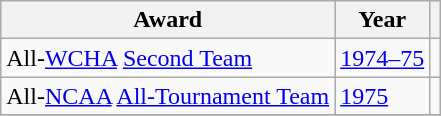<table class="wikitable">
<tr>
<th>Award</th>
<th>Year</th>
<th></th>
</tr>
<tr>
<td>All-<a href='#'>WCHA</a> <a href='#'>Second Team</a></td>
<td><a href='#'>1974–75</a></td>
<td></td>
</tr>
<tr>
<td>All-<a href='#'>NCAA</a> <a href='#'>All-Tournament Team</a></td>
<td><a href='#'>1975</a></td>
<td></td>
</tr>
<tr>
</tr>
</table>
